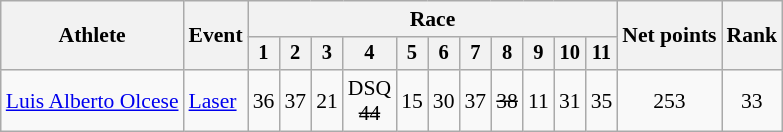<table class=wikitable style=font-size:90%;text-align:center>
<tr>
<th rowspan=2>Athlete</th>
<th rowspan=2>Event</th>
<th colspan=11>Race</th>
<th rowspan=2>Net points</th>
<th rowspan=2>Rank</th>
</tr>
<tr style=font-size:95%>
<th>1</th>
<th>2</th>
<th>3</th>
<th>4</th>
<th>5</th>
<th>6</th>
<th>7</th>
<th>8</th>
<th>9</th>
<th>10</th>
<th>11</th>
</tr>
<tr>
<td align=left><a href='#'>Luis Alberto Olcese</a></td>
<td align=left><a href='#'>Laser</a></td>
<td>36</td>
<td>37</td>
<td>21</td>
<td>DSQ<br><s>44</s></td>
<td>15</td>
<td>30</td>
<td>37</td>
<td><s>38</s></td>
<td>11</td>
<td>31</td>
<td>35</td>
<td>253</td>
<td>33</td>
</tr>
</table>
